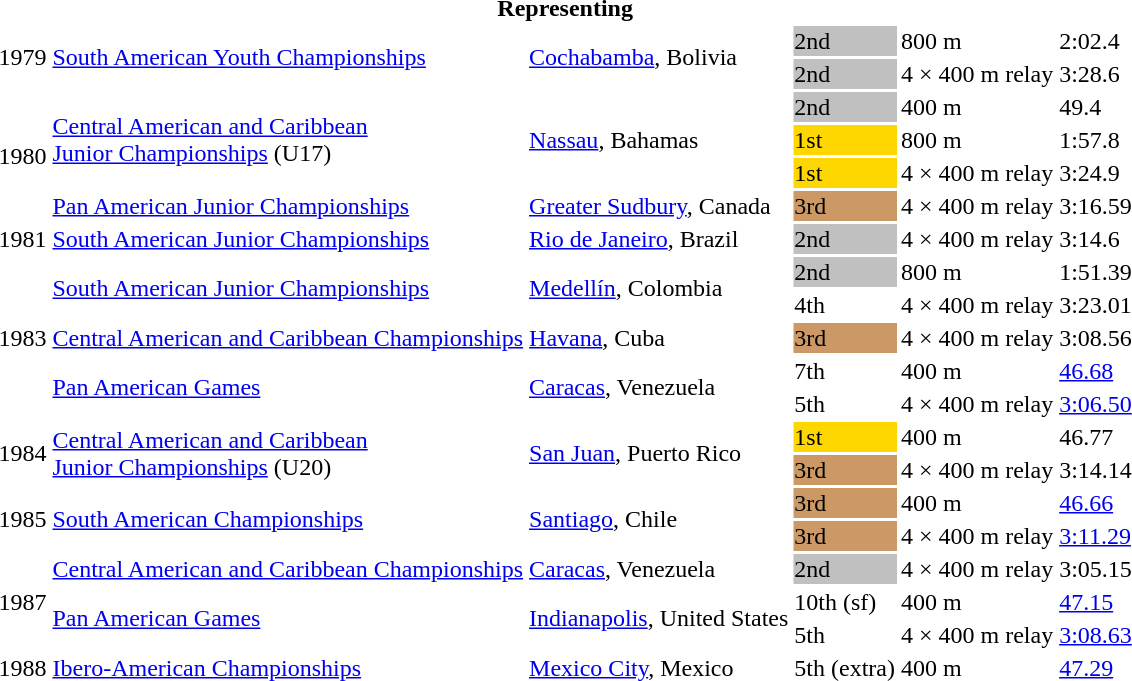<table>
<tr>
<th colspan=6>Representing </th>
</tr>
<tr>
<td rowspan=2>1979</td>
<td rowspan=2><a href='#'>South American Youth Championships</a></td>
<td rowspan=2><a href='#'>Cochabamba</a>, Bolivia</td>
<td bgcolor=silver>2nd</td>
<td>800 m</td>
<td>2:02.4</td>
</tr>
<tr>
<td bgcolor=silver>2nd</td>
<td>4 × 400 m relay</td>
<td>3:28.6</td>
</tr>
<tr>
<td rowspan=4>1980</td>
<td rowspan=3><a href='#'>Central American and Caribbean<br>Junior Championships</a> (U17)</td>
<td rowspan=3><a href='#'>Nassau</a>, Bahamas</td>
<td bgcolor=silver>2nd</td>
<td>400 m</td>
<td>49.4</td>
</tr>
<tr>
<td bgcolor=gold>1st</td>
<td>800 m</td>
<td>1:57.8</td>
</tr>
<tr>
<td bgcolor=gold>1st</td>
<td>4 × 400 m relay</td>
<td>3:24.9</td>
</tr>
<tr>
<td><a href='#'>Pan American Junior Championships</a></td>
<td><a href='#'>Greater Sudbury</a>, Canada</td>
<td bgcolor=cc9966>3rd</td>
<td>4 × 400 m relay</td>
<td>3:16.59</td>
</tr>
<tr>
<td>1981</td>
<td><a href='#'>South American Junior Championships</a></td>
<td><a href='#'>Rio de Janeiro</a>, Brazil</td>
<td bgcolor=silver>2nd</td>
<td>4 × 400 m relay</td>
<td>3:14.6</td>
</tr>
<tr>
<td rowspan=5>1983</td>
<td rowspan=2><a href='#'>South American Junior Championships</a></td>
<td rowspan=2><a href='#'>Medellín</a>, Colombia</td>
<td bgcolor=silver>2nd</td>
<td>800 m</td>
<td>1:51.39</td>
</tr>
<tr>
<td>4th</td>
<td>4 × 400 m relay</td>
<td>3:23.01</td>
</tr>
<tr>
<td><a href='#'>Central American and Caribbean Championships</a></td>
<td><a href='#'>Havana</a>, Cuba</td>
<td bgcolor=cc9966>3rd</td>
<td>4 × 400 m relay</td>
<td>3:08.56</td>
</tr>
<tr>
<td rowspan=2><a href='#'>Pan American Games</a></td>
<td rowspan=2><a href='#'>Caracas</a>, Venezuela</td>
<td>7th</td>
<td>400 m</td>
<td><a href='#'>46.68</a></td>
</tr>
<tr>
<td>5th</td>
<td>4 × 400 m relay</td>
<td><a href='#'>3:06.50</a></td>
</tr>
<tr>
<td rowspan=2>1984</td>
<td rowspan=2><a href='#'>Central American and Caribbean<br>Junior Championships</a> (U20)</td>
<td rowspan=2><a href='#'>San Juan</a>, Puerto Rico</td>
<td bgcolor=gold>1st</td>
<td>400 m</td>
<td>46.77</td>
</tr>
<tr>
<td bgcolor=cc9966>3rd</td>
<td>4 × 400 m relay</td>
<td>3:14.14</td>
</tr>
<tr>
<td rowspan=2>1985</td>
<td rowspan=2><a href='#'>South American Championships</a></td>
<td rowspan=2><a href='#'>Santiago</a>, Chile</td>
<td bgcolor=cc9966>3rd</td>
<td>400 m</td>
<td><a href='#'>46.66</a></td>
</tr>
<tr>
<td bgcolor=cc9966>3rd</td>
<td>4 × 400 m relay</td>
<td><a href='#'>3:11.29</a></td>
</tr>
<tr>
<td rowspan=3>1987</td>
<td><a href='#'>Central American and Caribbean Championships</a></td>
<td><a href='#'>Caracas</a>, Venezuela</td>
<td bgcolor=silver>2nd</td>
<td>4 × 400 m relay</td>
<td>3:05.15</td>
</tr>
<tr>
<td rowspan=2><a href='#'>Pan American Games</a></td>
<td rowspan=2><a href='#'>Indianapolis</a>, United States</td>
<td>10th (sf)</td>
<td>400 m</td>
<td><a href='#'>47.15</a></td>
</tr>
<tr>
<td>5th</td>
<td>4 × 400 m relay</td>
<td><a href='#'>3:08.63</a></td>
</tr>
<tr>
<td>1988</td>
<td><a href='#'>Ibero-American Championships</a></td>
<td><a href='#'>Mexico City</a>, Mexico</td>
<td>5th (extra)</td>
<td>400 m</td>
<td><a href='#'>47.29</a></td>
</tr>
</table>
